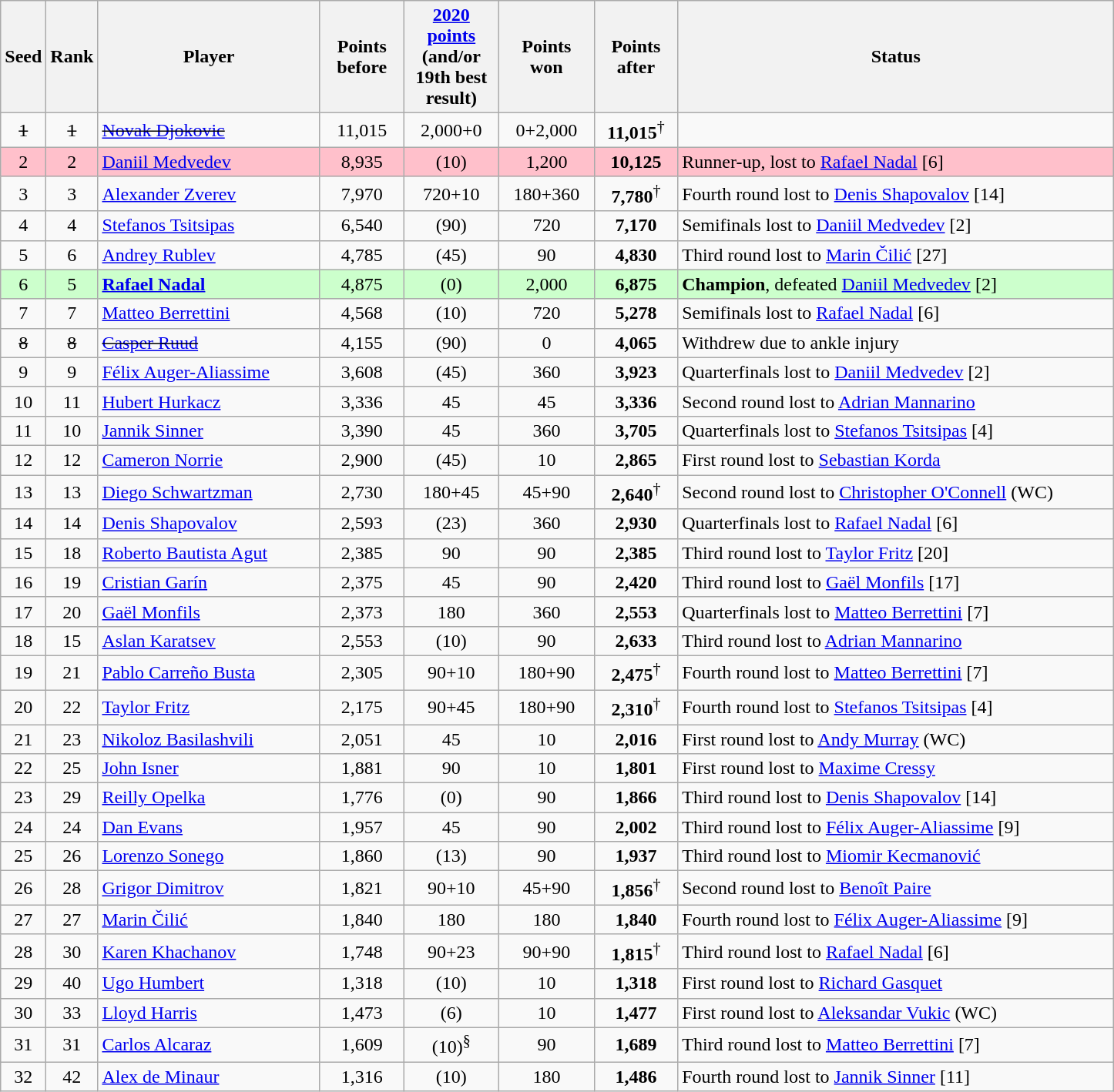<table class="wikitable sortable">
<tr>
<th style="width:30px;">Seed</th>
<th style="width:30px;">Rank</th>
<th style="width:185px;">Player</th>
<th style="width:65px;">Points before</th>
<th style="width:75px;"><a href='#'>2020 points</a><br>(and/or 19th best result)</th>
<th data-sort-type=number style="width:75px;">Points won</th>
<th style="width:65px;">Points after</th>
<th style="width:370px;">Status</th>
</tr>
<tr>
<td style="text-align:center;"><s>1</s></td>
<td style="text-align:center;"><s>1</s></td>
<td><s> <a href='#'>Novak Djokovic</a></s></td>
<td style="text-align:center;">11,015</td>
<td style="text-align:center;">2,000+0</td>
<td style="text-align:center;">0+2,000</td>
<td style="text-align:center;"><strong>11,015</strong><sup>†</sup></td>
<td></td>
</tr>
<tr style="background: pink;">
<td style="text-align:center;">2</td>
<td style="text-align:center;">2</td>
<td> <a href='#'>Daniil Medvedev</a></td>
<td style="text-align:center;">8,935</td>
<td style="text-align:center;">(10)</td>
<td style="text-align:center;">1,200</td>
<td style="text-align:center;"><strong>10,125</strong></td>
<td>Runner-up, lost to  <a href='#'>Rafael Nadal</a> [6]</td>
</tr>
<tr>
<td style="text-align:center;">3</td>
<td style="text-align:center;">3</td>
<td> <a href='#'>Alexander Zverev</a></td>
<td style="text-align:center;">7,970</td>
<td style="text-align:center;">720+10</td>
<td style="text-align:center;">180+360</td>
<td style="text-align:center;"><strong>7,780</strong><sup>†</sup></td>
<td>Fourth round lost to  <a href='#'>Denis Shapovalov</a> [14]</td>
</tr>
<tr>
<td style="text-align:center;">4</td>
<td style="text-align:center;">4</td>
<td> <a href='#'>Stefanos Tsitsipas</a></td>
<td style="text-align:center;">6,540</td>
<td style="text-align:center;">(90)</td>
<td style="text-align:center;">720</td>
<td style="text-align:center;"><strong>7,170</strong></td>
<td>Semifinals lost to  <a href='#'>Daniil Medvedev</a> [2]</td>
</tr>
<tr>
<td style="text-align:center;">5</td>
<td style="text-align:center;">6</td>
<td> <a href='#'>Andrey Rublev</a></td>
<td style="text-align:center;">4,785</td>
<td style="text-align:center;">(45)</td>
<td style="text-align:center;">90</td>
<td style="text-align:center;"><strong>4,830</strong></td>
<td>Third round lost to  <a href='#'>Marin Čilić</a> [27]</td>
</tr>
<tr style="background:#cfc;">
<td style="text-align:center;">6</td>
<td style="text-align:center;">5</td>
<td> <strong><a href='#'>Rafael Nadal</a></strong></td>
<td style="text-align:center;">4,875</td>
<td style="text-align:center;">(0)</td>
<td style="text-align:center;">2,000</td>
<td style="text-align:center;"><strong>6,875</strong></td>
<td><strong>Champion</strong>, defeated  <a href='#'>Daniil Medvedev</a> [2]</td>
</tr>
<tr>
<td style="text-align:center;">7</td>
<td style="text-align:center;">7</td>
<td> <a href='#'>Matteo Berrettini</a></td>
<td style="text-align:center;">4,568</td>
<td style="text-align:center;">(10)</td>
<td style="text-align:center;">720</td>
<td style="text-align:center;"><strong>5,278</strong></td>
<td>Semifinals lost to  <a href='#'>Rafael Nadal</a> [6]</td>
</tr>
<tr>
<td style="text-align:center;"><s>8</s></td>
<td style="text-align:center;"><s>8</s></td>
<td><s> <a href='#'>Casper Ruud</a></s></td>
<td style="text-align:center;">4,155</td>
<td style="text-align:center;">(90)</td>
<td style="text-align:center;">0</td>
<td style="text-align:center;"><strong>4,065</strong></td>
<td>Withdrew due to ankle injury</td>
</tr>
<tr>
<td style="text-align:center;">9</td>
<td style="text-align:center;">9</td>
<td> <a href='#'>Félix Auger-Aliassime</a></td>
<td style="text-align:center;">3,608</td>
<td style="text-align:center;">(45)</td>
<td style="text-align:center;">360</td>
<td style="text-align:center;"><strong>3,923</strong></td>
<td>Quarterfinals lost to  <a href='#'>Daniil Medvedev</a> [2]</td>
</tr>
<tr>
<td style="text-align:center;">10</td>
<td style="text-align:center;">11</td>
<td> <a href='#'>Hubert Hurkacz</a></td>
<td style="text-align:center;">3,336</td>
<td style="text-align:center;">45</td>
<td style="text-align:center;">45</td>
<td style="text-align:center;"><strong>3,336</strong></td>
<td>Second round lost to  <a href='#'>Adrian Mannarino</a></td>
</tr>
<tr>
<td style="text-align:center;">11</td>
<td style="text-align:center;">10</td>
<td> <a href='#'>Jannik Sinner</a></td>
<td style="text-align:center;">3,390</td>
<td style="text-align:center;">45</td>
<td style="text-align:center;">360</td>
<td style="text-align:center;"><strong>3,705</strong></td>
<td>Quarterfinals lost to  <a href='#'>Stefanos Tsitsipas</a> [4]</td>
</tr>
<tr>
<td style="text-align:center;">12</td>
<td style="text-align:center;">12</td>
<td> <a href='#'>Cameron Norrie</a></td>
<td style="text-align:center;">2,900</td>
<td style="text-align:center;">(45)</td>
<td style="text-align:center;">10</td>
<td style="text-align:center;"><strong>2,865</strong></td>
<td>First round lost to  <a href='#'>Sebastian Korda</a></td>
</tr>
<tr>
<td style="text-align:center;">13</td>
<td style="text-align:center;">13</td>
<td> <a href='#'>Diego Schwartzman</a></td>
<td style="text-align:center;">2,730</td>
<td style="text-align:center;">180+45</td>
<td style="text-align:center;">45+90</td>
<td style="text-align:center;"><strong>2,640</strong><sup>†</sup></td>
<td>Second round lost to  <a href='#'>Christopher O'Connell</a> (WC)</td>
</tr>
<tr>
<td style="text-align:center;">14</td>
<td style="text-align:center;">14</td>
<td> <a href='#'>Denis Shapovalov</a></td>
<td style="text-align:center;">2,593</td>
<td style="text-align:center;">(23)</td>
<td style="text-align:center;">360</td>
<td style="text-align:center;"><strong>2,930</strong></td>
<td>Quarterfinals lost to  <a href='#'>Rafael Nadal</a> [6]</td>
</tr>
<tr>
<td style="text-align:center;">15</td>
<td style="text-align:center;">18</td>
<td> <a href='#'>Roberto Bautista Agut</a></td>
<td style="text-align:center;">2,385</td>
<td style="text-align:center;">90</td>
<td style="text-align:center;">90</td>
<td style="text-align:center;"><strong>2,385</strong></td>
<td>Third round lost to  <a href='#'>Taylor Fritz</a> [20]</td>
</tr>
<tr>
<td style="text-align:center;">16</td>
<td style="text-align:center;">19</td>
<td> <a href='#'>Cristian Garín</a></td>
<td style="text-align:center;">2,375</td>
<td style="text-align:center;">45</td>
<td style="text-align:center;">90</td>
<td style="text-align:center;"><strong>2,420</strong></td>
<td>Third round lost to  <a href='#'>Gaël Monfils</a> [17]</td>
</tr>
<tr>
<td style="text-align:center;">17</td>
<td style="text-align:center;">20</td>
<td> <a href='#'>Gaël Monfils</a></td>
<td style="text-align:center;">2,373</td>
<td style="text-align:center;">180</td>
<td style="text-align:center;">360</td>
<td style="text-align:center;"><strong>2,553</strong></td>
<td>Quarterfinals lost to  <a href='#'>Matteo Berrettini</a> [7]</td>
</tr>
<tr>
<td style="text-align:center;">18</td>
<td style="text-align:center;">15</td>
<td> <a href='#'>Aslan Karatsev</a></td>
<td style="text-align:center;">2,553</td>
<td style="text-align:center;">(10)</td>
<td style="text-align:center;">90</td>
<td style="text-align:center;"><strong>2,633</strong></td>
<td>Third round lost to  <a href='#'>Adrian Mannarino</a></td>
</tr>
<tr>
<td style="text-align:center;">19</td>
<td style="text-align:center;">21</td>
<td> <a href='#'>Pablo Carreño Busta</a></td>
<td style="text-align:center;">2,305</td>
<td style="text-align:center;">90+10</td>
<td style="text-align:center;">180+90</td>
<td style="text-align:center;"><strong>2,475</strong><sup>†</sup></td>
<td>Fourth round lost to  <a href='#'>Matteo Berrettini</a> [7]</td>
</tr>
<tr>
<td style="text-align:center;">20</td>
<td style="text-align:center;">22</td>
<td> <a href='#'>Taylor Fritz</a></td>
<td style="text-align:center;">2,175</td>
<td style="text-align:center;">90+45</td>
<td style="text-align:center;">180+90</td>
<td style="text-align:center;"><strong>2,310</strong><sup>†</sup></td>
<td>Fourth round lost to  <a href='#'>Stefanos Tsitsipas</a> [4]</td>
</tr>
<tr>
<td style="text-align:center;">21</td>
<td style="text-align:center;">23</td>
<td> <a href='#'>Nikoloz Basilashvili</a></td>
<td style="text-align:center;">2,051</td>
<td style="text-align:center;">45</td>
<td style="text-align:center;">10</td>
<td style="text-align:center;"><strong>2,016</strong></td>
<td>First round lost to  <a href='#'>Andy Murray</a> (WC)</td>
</tr>
<tr>
<td style="text-align:center;">22</td>
<td style="text-align:center;">25</td>
<td> <a href='#'>John Isner</a></td>
<td style="text-align:center;">1,881</td>
<td style="text-align:center;">90</td>
<td style="text-align:center;">10</td>
<td style="text-align:center;"><strong>1,801</strong></td>
<td>First round lost to  <a href='#'>Maxime Cressy</a></td>
</tr>
<tr>
<td style="text-align:center;">23</td>
<td style="text-align:center;">29</td>
<td> <a href='#'>Reilly Opelka</a></td>
<td style="text-align:center;">1,776</td>
<td style="text-align:center;">(0)</td>
<td style="text-align:center;">90</td>
<td style="text-align:center;"><strong>1,866</strong></td>
<td>Third round lost to  <a href='#'>Denis Shapovalov</a> [14]</td>
</tr>
<tr>
<td style="text-align:center;">24</td>
<td style="text-align:center;">24</td>
<td> <a href='#'>Dan Evans</a></td>
<td style="text-align:center;">1,957</td>
<td style="text-align:center;">45</td>
<td style="text-align:center;">90</td>
<td style="text-align:center;"><strong>2,002</strong></td>
<td>Third round lost to  <a href='#'>Félix Auger-Aliassime</a> [9]</td>
</tr>
<tr>
<td style="text-align:center;">25</td>
<td style="text-align:center;">26</td>
<td> <a href='#'>Lorenzo Sonego</a></td>
<td style="text-align:center;">1,860</td>
<td style="text-align:center;">(13)</td>
<td style="text-align:center;">90</td>
<td style="text-align:center;"><strong>1,937</strong></td>
<td>Third round lost to  <a href='#'>Miomir Kecmanović</a></td>
</tr>
<tr>
<td style="text-align:center;">26</td>
<td style="text-align:center;">28</td>
<td> <a href='#'>Grigor Dimitrov</a></td>
<td style="text-align:center;">1,821</td>
<td style="text-align:center;">90+10</td>
<td style="text-align:center;">45+90</td>
<td style="text-align:center;"><strong>1,856</strong><sup>†</sup></td>
<td>Second round lost to  <a href='#'>Benoît Paire</a></td>
</tr>
<tr>
<td style="text-align:center;">27</td>
<td style="text-align:center;">27</td>
<td> <a href='#'>Marin Čilić</a></td>
<td style="text-align:center;">1,840</td>
<td style="text-align:center;">180</td>
<td style="text-align:center;">180</td>
<td style="text-align:center;"><strong>1,840</strong></td>
<td>Fourth round lost to  <a href='#'>Félix Auger-Aliassime</a> [9]</td>
</tr>
<tr>
<td style="text-align:center;">28</td>
<td style="text-align:center;">30</td>
<td> <a href='#'>Karen Khachanov</a></td>
<td style="text-align:center;">1,748</td>
<td style="text-align:center;">90+23</td>
<td style="text-align:center;">90+90</td>
<td style="text-align:center;"><strong>1,815</strong><sup>†</sup></td>
<td>Third round lost to  <a href='#'>Rafael Nadal</a> [6]</td>
</tr>
<tr>
<td style="text-align:center;">29</td>
<td style="text-align:center;">40</td>
<td> <a href='#'>Ugo Humbert</a></td>
<td style="text-align:center;">1,318</td>
<td style="text-align:center;">(10)</td>
<td style="text-align:center;">10</td>
<td style="text-align:center;"><strong>1,318</strong></td>
<td>First round lost to  <a href='#'>Richard Gasquet</a></td>
</tr>
<tr>
<td style="text-align:center;">30</td>
<td style="text-align:center;">33</td>
<td> <a href='#'>Lloyd Harris</a></td>
<td style="text-align:center;">1,473</td>
<td style="text-align:center;">(6)</td>
<td style="text-align:center;">10</td>
<td style="text-align:center;"><strong>1,477</strong></td>
<td>First round lost to  <a href='#'>Aleksandar Vukic</a> (WC)</td>
</tr>
<tr>
<td style="text-align:center;">31</td>
<td style="text-align:center;">31</td>
<td> <a href='#'>Carlos Alcaraz</a></td>
<td style="text-align:center;">1,609</td>
<td style="text-align:center;">(10)<sup>§</sup></td>
<td style="text-align:center;">90</td>
<td style="text-align:center;"><strong>1,689</strong></td>
<td>Third round lost to  <a href='#'>Matteo Berrettini</a> [7]</td>
</tr>
<tr>
<td style="text-align:center;">32</td>
<td style="text-align:center;">42</td>
<td> <a href='#'>Alex de Minaur</a></td>
<td style="text-align:center;">1,316</td>
<td style="text-align:center;">(10)</td>
<td style="text-align:center;">180</td>
<td style="text-align:center;"><strong>1,486</strong></td>
<td>Fourth round lost to  <a href='#'>Jannik Sinner</a> [11]</td>
</tr>
</table>
